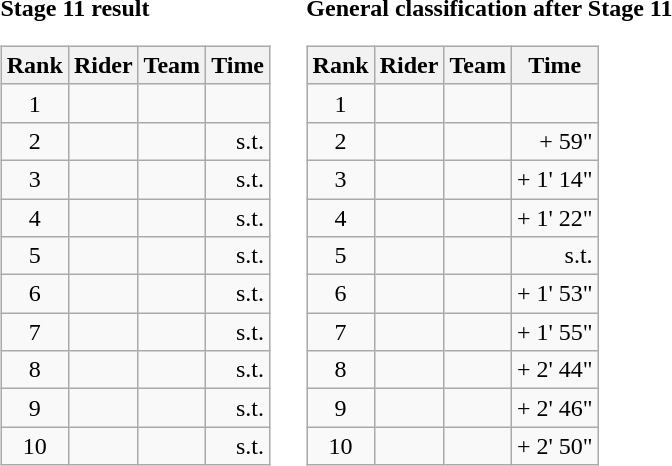<table>
<tr>
<td><strong>Stage 11 result</strong><br><table class="wikitable">
<tr>
<th scope="col">Rank</th>
<th scope="col">Rider</th>
<th scope="col">Team</th>
<th scope="col">Time</th>
</tr>
<tr>
<td style="text-align:center;">1</td>
<td></td>
<td></td>
<td style="text-align:right;"></td>
</tr>
<tr>
<td style="text-align:center;">2</td>
<td></td>
<td></td>
<td style="text-align:right;">s.t.</td>
</tr>
<tr>
<td style="text-align:center;">3</td>
<td></td>
<td></td>
<td style="text-align:right;">s.t.</td>
</tr>
<tr>
<td style="text-align:center;">4</td>
<td></td>
<td></td>
<td style="text-align:right;">s.t.</td>
</tr>
<tr>
<td style="text-align:center;">5</td>
<td></td>
<td></td>
<td style="text-align:right;">s.t.</td>
</tr>
<tr>
<td style="text-align:center;">6</td>
<td></td>
<td></td>
<td style="text-align:right;">s.t.</td>
</tr>
<tr>
<td style="text-align:center;">7</td>
<td></td>
<td></td>
<td style="text-align:right;">s.t.</td>
</tr>
<tr>
<td style="text-align:center;">8</td>
<td></td>
<td></td>
<td style="text-align:right;">s.t.</td>
</tr>
<tr>
<td style="text-align:center;">9</td>
<td></td>
<td></td>
<td style="text-align:right;">s.t.</td>
</tr>
<tr>
<td style="text-align:center;">10</td>
<td></td>
<td></td>
<td style="text-align:right;">s.t.</td>
</tr>
</table>
</td>
<td></td>
<td><strong>General classification after Stage 11</strong><br><table class="wikitable">
<tr>
<th scope="col">Rank</th>
<th scope="col">Rider</th>
<th scope="col">Team</th>
<th scope="col">Time</th>
</tr>
<tr>
<td style="text-align:center;">1</td>
<td></td>
<td></td>
<td style="text-align:right;"></td>
</tr>
<tr>
<td style="text-align:center;">2</td>
<td></td>
<td></td>
<td style="text-align:right;">+ 59"</td>
</tr>
<tr>
<td style="text-align:center;">3</td>
<td></td>
<td></td>
<td style="text-align:right;">+ 1' 14"</td>
</tr>
<tr>
<td style="text-align:center;">4</td>
<td></td>
<td></td>
<td style="text-align:right;">+ 1' 22"</td>
</tr>
<tr>
<td style="text-align:center;">5</td>
<td></td>
<td></td>
<td style="text-align:right;">s.t.</td>
</tr>
<tr>
<td style="text-align:center;">6</td>
<td></td>
<td></td>
<td style="text-align:right;">+ 1' 53"</td>
</tr>
<tr>
<td style="text-align:center;">7</td>
<td></td>
<td></td>
<td style="text-align:right;">+ 1' 55"</td>
</tr>
<tr>
<td style="text-align:center;">8</td>
<td></td>
<td></td>
<td style="text-align:right;">+ 2' 44"</td>
</tr>
<tr>
<td style="text-align:center;">9</td>
<td></td>
<td></td>
<td style="text-align:right;">+ 2' 46"</td>
</tr>
<tr>
<td style="text-align:center;">10</td>
<td></td>
<td></td>
<td style="text-align:right;">+ 2' 50"</td>
</tr>
</table>
</td>
</tr>
</table>
